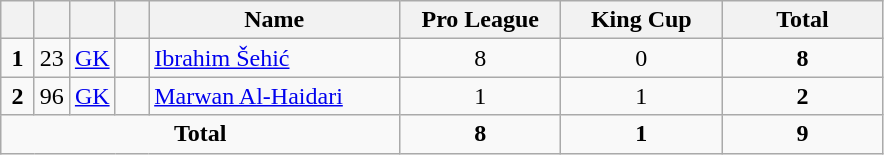<table class="wikitable" style="text-align:center">
<tr>
<th width=15></th>
<th width=15></th>
<th width=15></th>
<th width=15></th>
<th width=160>Name</th>
<th width=100>Pro League</th>
<th width=100>King Cup</th>
<th width=100>Total</th>
</tr>
<tr>
<td><strong>1</strong></td>
<td>23</td>
<td><a href='#'>GK</a></td>
<td></td>
<td align=left><a href='#'>Ibrahim Šehić</a></td>
<td>8</td>
<td>0</td>
<td><strong>8</strong></td>
</tr>
<tr>
<td><strong>2</strong></td>
<td>96</td>
<td><a href='#'>GK</a></td>
<td></td>
<td align=left><a href='#'>Marwan Al-Haidari</a></td>
<td>1</td>
<td>1</td>
<td><strong>2</strong></td>
</tr>
<tr>
<td colspan=5><strong>Total</strong></td>
<td><strong>8</strong></td>
<td><strong>1</strong></td>
<td><strong>9</strong></td>
</tr>
</table>
